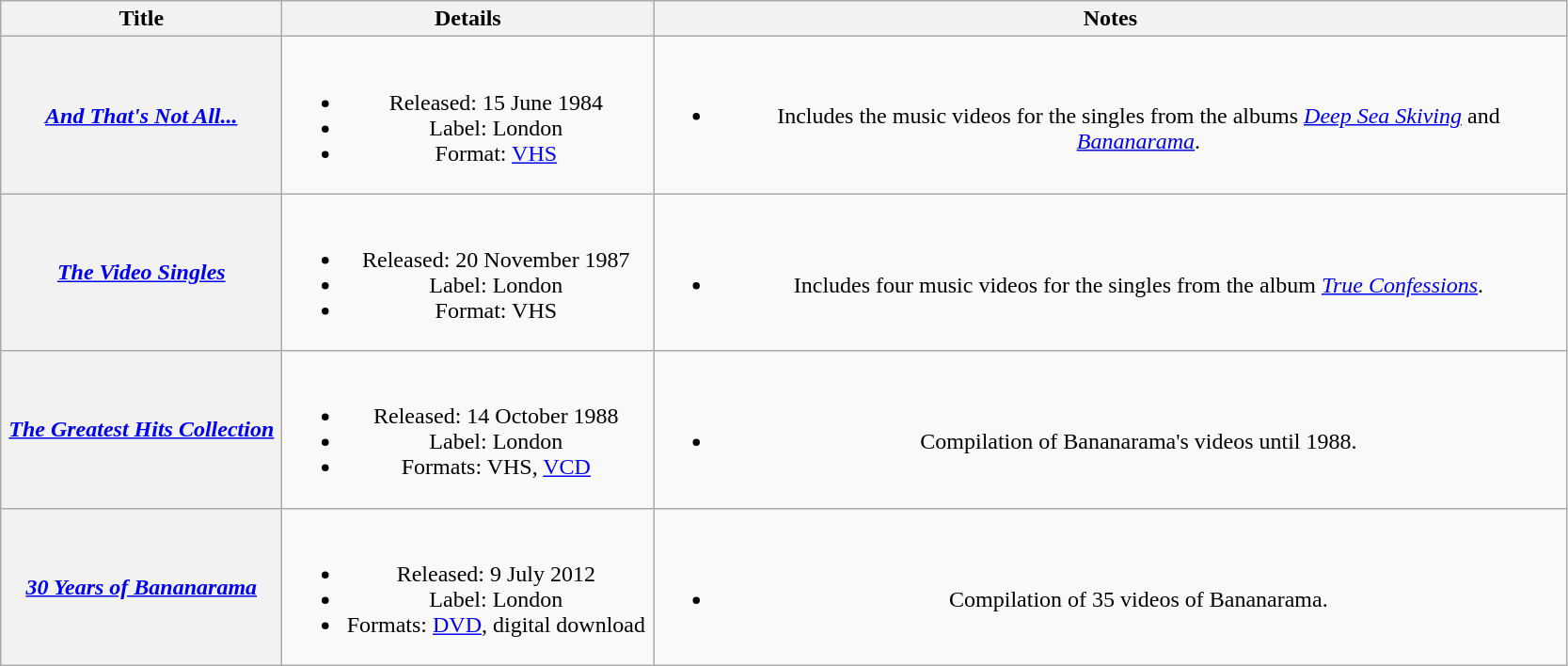<table class="wikitable plainrowheaders" style="text-align:center;">
<tr>
<th scope="col" style="width:12em;">Title</th>
<th scope="col" style="width:16em;">Details</th>
<th scope="col" style="width:40em;">Notes</th>
</tr>
<tr>
<th scope="row"><em><a href='#'>And That's Not All...</a></em></th>
<td><br><ul><li>Released: 15 June 1984</li><li>Label: London</li><li>Format: <a href='#'>VHS</a></li></ul></td>
<td><br><ul><li>Includes the music videos for the singles from the albums <em><a href='#'>Deep Sea Skiving</a></em> and <em><a href='#'>Bananarama</a></em>.</li></ul></td>
</tr>
<tr>
<th scope="row"><em><a href='#'>The Video Singles</a></em></th>
<td><br><ul><li>Released: 20 November 1987</li><li>Label: London</li><li>Format: VHS</li></ul></td>
<td><br><ul><li>Includes four music videos for the singles from the album <em><a href='#'>True Confessions</a></em>.</li></ul></td>
</tr>
<tr>
<th scope="row"><em><a href='#'>The Greatest Hits Collection</a></em></th>
<td><br><ul><li>Released: 14 October 1988</li><li>Label: London</li><li>Formats: VHS, <a href='#'>VCD</a></li></ul></td>
<td><br><ul><li>Compilation of Bananarama's videos until 1988.</li></ul></td>
</tr>
<tr>
<th scope="row"><em><a href='#'>30 Years of Bananarama</a></em></th>
<td><br><ul><li>Released: 9 July 2012</li><li>Label: London</li><li>Formats: <a href='#'>DVD</a>, digital download</li></ul></td>
<td><br><ul><li>Compilation of 35 videos of Bananarama.</li></ul></td>
</tr>
</table>
